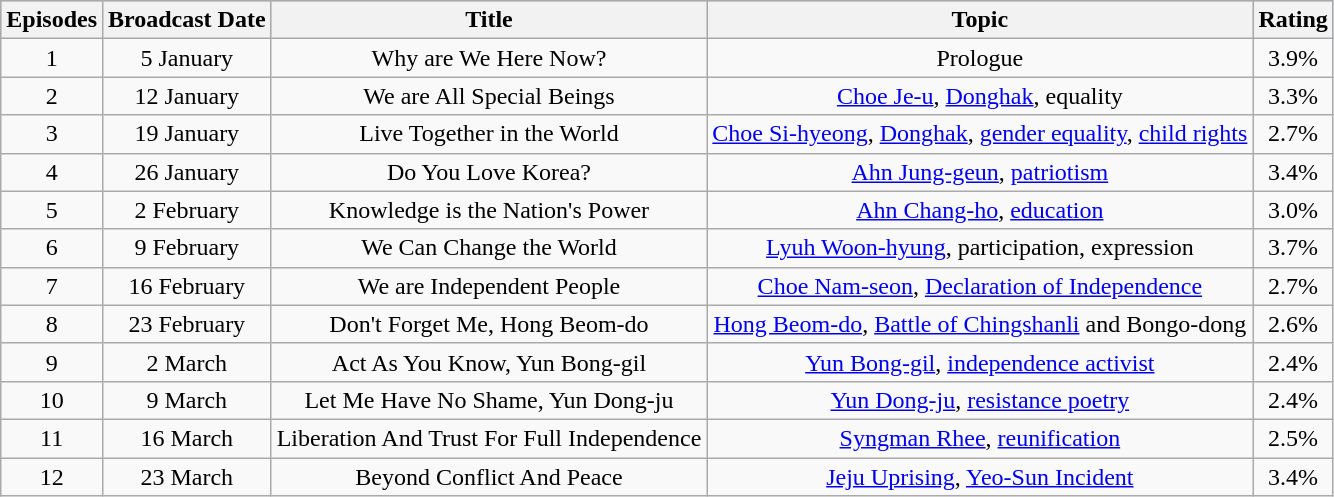<table class="wikitable" style="text-align:center;">
<tr style="background:#b0c4de; text-align:center;">
<th>Episodes</th>
<th>Broadcast Date</th>
<th>Title</th>
<th>Topic</th>
<th>Rating</th>
</tr>
<tr>
<td>1</td>
<td>5 January</td>
<td>Why are We Here Now?</td>
<td>Prologue</td>
<td>3.9%</td>
</tr>
<tr>
<td>2</td>
<td>12 January</td>
<td>We are All Special Beings</td>
<td><a href='#'>Choe Je-u</a>, <a href='#'>Donghak</a>, equality</td>
<td>3.3%</td>
</tr>
<tr>
<td>3</td>
<td>19 January</td>
<td>Live Together in the World</td>
<td><a href='#'>Choe Si-hyeong</a>, <a href='#'>Donghak</a>, <a href='#'>gender equality</a>, <a href='#'>child rights</a></td>
<td>2.7%</td>
</tr>
<tr>
<td>4</td>
<td>26 January</td>
<td>Do You Love Korea?</td>
<td><a href='#'>Ahn Jung-geun</a>, <a href='#'>patriotism</a></td>
<td>3.4%</td>
</tr>
<tr>
<td>5</td>
<td>2 February</td>
<td>Knowledge is the Nation's Power</td>
<td><a href='#'>Ahn Chang-ho</a>, <a href='#'>education</a></td>
<td>3.0%</td>
</tr>
<tr>
<td>6</td>
<td>9 February</td>
<td>We Can Change the World</td>
<td><a href='#'>Lyuh Woon-hyung</a>, participation, expression</td>
<td>3.7%</td>
</tr>
<tr>
<td>7</td>
<td>16 February</td>
<td>We are Independent People</td>
<td><a href='#'>Choe Nam-seon</a>, <a href='#'>Declaration of Independence</a></td>
<td>2.7%</td>
</tr>
<tr>
<td>8</td>
<td>23 February</td>
<td>Don't Forget Me, Hong Beom-do</td>
<td><a href='#'>Hong Beom-do</a>, <a href='#'>Battle of Chingshanli</a> and Bongo-dong</td>
<td>2.6%</td>
</tr>
<tr>
<td>9</td>
<td>2 March</td>
<td>Act As You Know, Yun Bong-gil</td>
<td><a href='#'>Yun Bong-gil</a>, <a href='#'>independence activist</a></td>
<td>2.4%</td>
</tr>
<tr>
<td>10</td>
<td>9 March</td>
<td>Let Me Have No Shame, Yun Dong-ju</td>
<td><a href='#'>Yun Dong-ju</a>, <a href='#'>resistance poetry</a></td>
<td>2.4%</td>
</tr>
<tr>
<td>11</td>
<td>16 March</td>
<td>Liberation And Trust For Full Independence</td>
<td><a href='#'>Syngman Rhee</a>, <a href='#'>reunification</a></td>
<td>2.5%</td>
</tr>
<tr>
<td>12</td>
<td>23 March</td>
<td>Beyond Conflict And Peace</td>
<td><a href='#'>Jeju Uprising</a>, <a href='#'>Yeo-Sun Incident</a></td>
<td>3.4%</td>
</tr>
</table>
